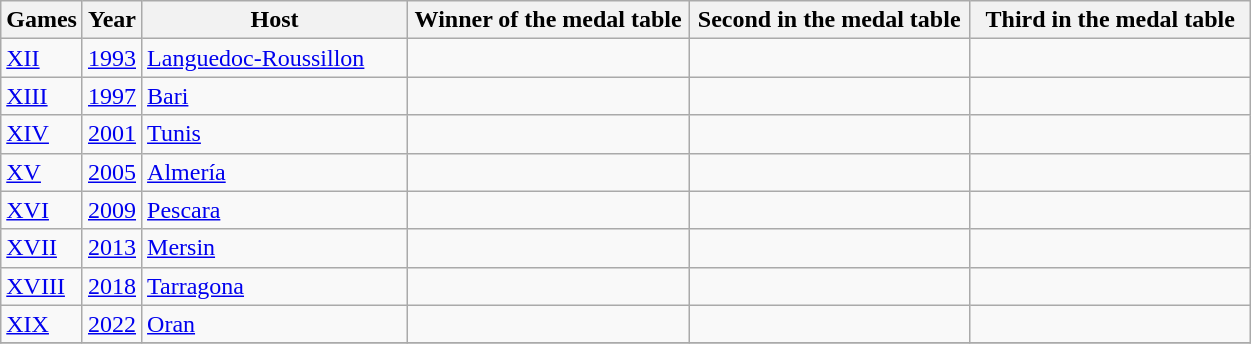<table class=wikitable style=font-size:100%;>
<tr>
<th width=40>Games</th>
<th width=30>Year</th>
<th width=170>Host</th>
<th width=180>Winner of the medal table</th>
<th width=180>Second in the medal table</th>
<th width=180>Third in the medal table</th>
</tr>
<tr>
<td><a href='#'>XII</a></td>
<td><a href='#'>1993</a></td>
<td> <a href='#'>Languedoc-Roussillon</a></td>
<td></td>
<td></td>
<td></td>
</tr>
<tr>
<td><a href='#'>XIII</a></td>
<td><a href='#'>1997</a></td>
<td> <a href='#'>Bari</a></td>
<td></td>
<td></td>
<td></td>
</tr>
<tr>
<td><a href='#'>XIV</a></td>
<td><a href='#'>2001</a></td>
<td> <a href='#'>Tunis</a></td>
<td></td>
<td></td>
<td></td>
</tr>
<tr>
<td><a href='#'>XV</a></td>
<td><a href='#'>2005</a></td>
<td> <a href='#'>Almería</a></td>
<td></td>
<td></td>
<td></td>
</tr>
<tr>
<td><a href='#'>XVI</a></td>
<td><a href='#'>2009</a></td>
<td> <a href='#'>Pescara</a></td>
<td></td>
<td></td>
<td></td>
</tr>
<tr>
<td><a href='#'>XVII</a></td>
<td><a href='#'>2013</a></td>
<td> <a href='#'>Mersin</a></td>
<td></td>
<td></td>
<td></td>
</tr>
<tr>
<td><a href='#'>XVIII</a></td>
<td><a href='#'>2018</a></td>
<td> <a href='#'>Tarragona</a></td>
<td></td>
<td></td>
<td></td>
</tr>
<tr>
<td><a href='#'>XIX</a></td>
<td><a href='#'>2022</a></td>
<td> <a href='#'>Oran</a></td>
<td></td>
<td></td>
<td></td>
</tr>
<tr>
</tr>
</table>
